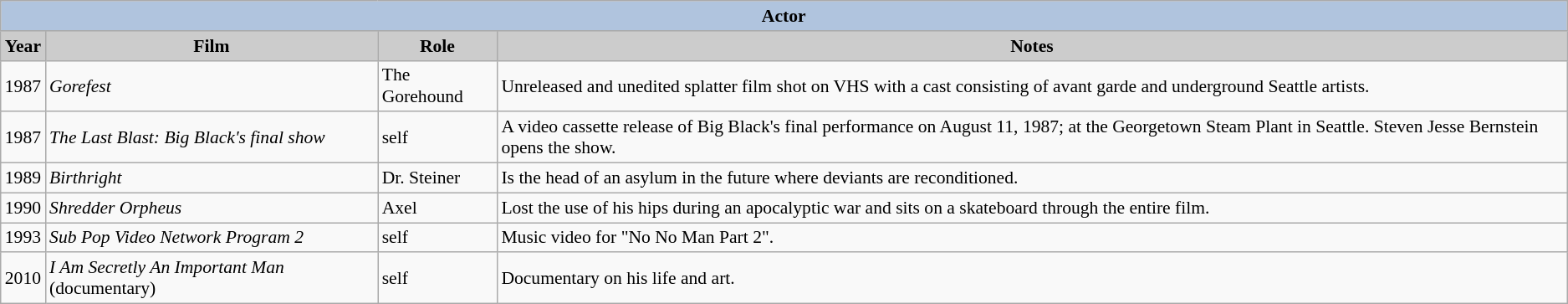<table class="wikitable" style="font-size:90%;">
<tr>
<th colspan=4 style="background:#B0C4DE;">Actor</th>
</tr>
<tr align="center">
<th style="background: #CCCCCC;">Year</th>
<th style="background: #CCCCCC;">Film</th>
<th style="background: #CCCCCC;">Role</th>
<th style="background: #CCCCCC;">Notes</th>
</tr>
<tr>
<td>1987</td>
<td><em>Gorefest</em></td>
<td>The Gorehound</td>
<td>Unreleased and unedited splatter film shot on VHS with a cast consisting of avant garde and underground Seattle artists.</td>
</tr>
<tr>
<td>1987</td>
<td><em>The Last Blast: Big Black's final show</em></td>
<td>self</td>
<td>A video cassette release of Big Black's final performance on August 11, 1987; at the Georgetown Steam Plant in Seattle. Steven Jesse Bernstein opens the show.</td>
</tr>
<tr>
<td>1989</td>
<td><em>Birthright</em></td>
<td>Dr. Steiner</td>
<td>Is the head of an asylum in the future where deviants are reconditioned.</td>
</tr>
<tr>
<td>1990</td>
<td><em>Shredder Orpheus</em></td>
<td>Axel</td>
<td>Lost the use of his hips during an apocalyptic war and sits on a skateboard through the entire film.</td>
</tr>
<tr>
<td>1993</td>
<td><em>Sub Pop Video Network Program 2</em></td>
<td>self</td>
<td>Music video for "No No Man Part 2".</td>
</tr>
<tr>
<td>2010</td>
<td><em>I Am Secretly An Important Man</em> (documentary)</td>
<td>self</td>
<td>Documentary on his life and art.</td>
</tr>
</table>
